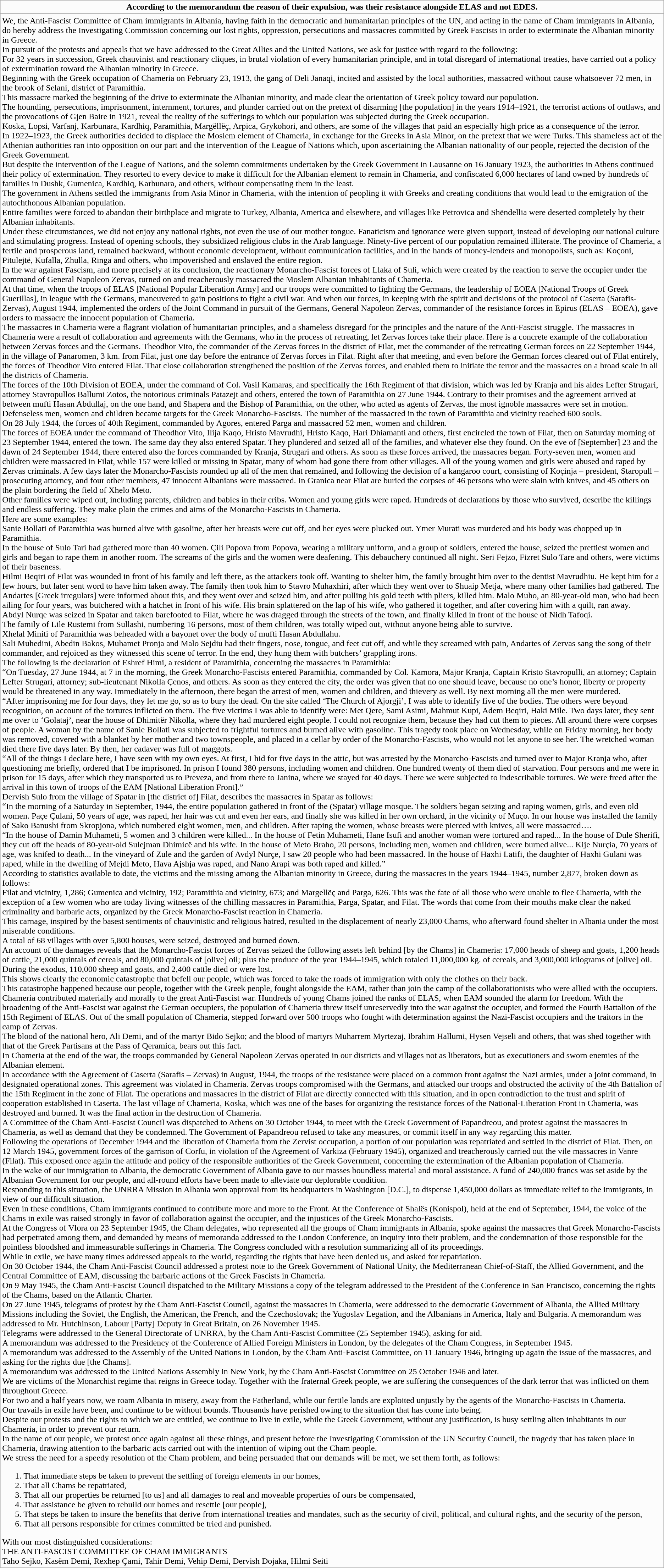<table class="wikitable collapsible collapsed noprint"  style="background:#fcfcfc; color:black">
<tr>
<th style="width:500%; background:#fcfcfc;">According to the memorandum the reason of their expulsion, was their resistance alongside ELAS and not EDES.</th>
</tr>
<tr>
<td>We, the Anti-Fascist Committee of Cham immigrants in Albania, having faith in the democratic and humanitarian principles of the UN, and acting in the name of Cham immigrants in Albania, do hereby address the Investigating Commission concerning our lost rights, oppression, persecutions and massacres committed by Greek Fascists in order to exterminate the Albanian minority in Greece.<br>In pursuit of the protests and appeals that we have addressed to the Great Allies and the United Nations, we ask for justice with regard to the following:<br>For 32 years in succession, Greek chauvinist and reactionary cliques, in brutal violation of every humanitarian principle, and in total disregard of international treaties, have carried out a policy of extermination toward the Albanian minority in Greece.<br>Beginning with the Greek occupation of Chameria on February 23, 1913, the gang of Deli Janaqi, incited and assisted by the local authorities, massacred without cause whatsoever 72 men, in the brook of Selani, district of Paramithia.<br>This massacre marked the beginning of the drive to exterminate the Albanian minority, and made clear the orientation of Greek policy toward our population.<br>The hounding, persecutions, imprisonment, internment, tortures, and plunder carried out on the pretext of disarming [the population] in the years 1914–1921, the terrorist actions of outlaws, and the provocations of Gjen Baire in 1921, reveal the reality of the sufferings to which our population was subjected during the Greek occupation.<br>Koska, Lopsi, Varfanj, Karbunara, Kardhiq, Paramithia, Margëllëç, Arpica, Grykohori, and others, are some of the villages that paid an especially high price as a consequence of the terror.<br>In 1922–1923, the Greek authorities decided to displace the Moslem element of Chameria, in exchange for the Greeks in Asia Minor, on the pretext that we were Turks. This shameless act of the Athenian authorities ran into opposition on our part and the intervention of the League of Nations which, upon ascertaining the Albanian nationality of our people, rejected the decision of the Greek Government.<br>But despite the intervention of the League of Nations, and the solemn commitments undertaken by the Greek Government in Lausanne on 16 January 1923, the authorities in Athens continued their policy of extermination. They resorted to every device to make it difficult for the Albanian element to remain in Chameria, and confiscated 6,000 hectares of land owned by hundreds of families in Dushk, Gumenica, Kardhiq, Karbunara, and others, without compensating them in the least.<br>The government in Athens settled the immigrants from Asia Minor in Chameria, with the intention of peopling it with Greeks and creating conditions that would lead to the emigration of the autochthonous Albanian population.<br>Entire families were forced to abandon their birthplace and migrate to Turkey, Albania, America and elsewhere, and villages like Petrovica and Shëndellia were deserted completely by their Albanian inhabitants.<br>Under these circumstances, we did not enjoy any national rights, not even the use of our mother tongue. Fanaticism and ignorance were given support, instead of developing our national culture and stimulating progress. Instead of opening schools, they subsidized religious clubs in the Arab language. Ninety-five percent of our population remained illiterate. The province of Chameria, a fertile and prosperous land, remained backward, without economic development, without communication facilities, and in the hands of money-lenders and monopolists, such as: Koçoni, Pitulejtë, Kufalla, Zhulla, Ringa and others, who impoverished and enslaved the entire region.<br>In the war against Fascism, and more precisely at its conclusion, the reactionary Monarcho-Fascist forces of Llaka of Suli, which were created by the reaction to serve the occupier under the command of General Napoleon Zervas, turned on and treacherously massacred the Moslem Albanian inhabitants of Chameria.<br>At that time, when the troops of ELAS [National Popular Liberation Army] and our troops were committed to fighting the Germans, the leadership of EOEA [National Troops of Greek Guerillas], in league with the Germans, maneuvered to gain positions to fight a civil war. And when our forces, in keeping with the spirit and decisions of the protocol of Caserta (Sarafis-Zervas), August 1944, implemented the orders of the Joint Command in pursuit of the Germans, General Napoleon Zervas, commander of the resistance forces in Epirus (ELAS – EOEA), gave orders to massacre the innocent population of Chameria.<br>The massacres in Chameria were a flagrant violation of humanitarian principles, and a shameless disregard for the principles and the nature of the Anti-Fascist struggle. The massacres in Chameria were a result of collaboration and agreements with the Germans, who in the process of retreating, let Zervas forces take their place. Here is a concrete example of the collaboration between Zervas forces and the Germans. Theodhor Vito, the commander of the Zervas forces in the district of Filat, met the commander of the retreating German forces on 22 September 1944, in the village of Panaromen, 3 km. from Filat, just one day before the entrance of Zervas forces in Filat. Right after that meeting, and even before the German forces cleared out of Filat entirely, the forces of Theodhor Vito entered Filat. That close collaboration strengthened the position of the Zervas forces, and enabled them to initiate the terror and the massacres on a broad scale in all the districts of Chameria.<br>The forces of the 10th Division of EOEA, under the command of Col. Vasil Kamaras, and specifically the 16th Regiment of that division, which was led by Kranja and his aides Lefter Strugari, attorney Stavropullos Ballumi Zotos, the notorious criminals Patazejt and others, entered the town of Paramithia on 27 June 1944. Contrary to their promises and the agreement arrived at between mufti Hasan Abdullaj, on the one hand, and Shapera and the Bishop of Paramithia, on the other, who acted as agents of Zervas, the most ignoble massacres were set in motion. Defenseless men, women and children became targets for the Greek Monarcho-Fascists. The number of the massacred in the town of Paramithia and vicinity reached 600 souls.<br>On 28  July 1944, the forces of 40th  Regiment, commanded by Agores, entered Parga and massacred 52 men,  women and children.<br>The forces of EOEA under the command of Theodhor Vito, Ilija Kaqo, Hristo Mavrudhi, Hristo Kaqo, Hari Dhiamanti and others, first encircled the town of Filat, then on Saturday morning of 23 September 1944, entered the town. The same day they also entered Spatar. They plundered and seized all of the families, and whatever else they found. On the eve of [September] 23 and the dawn of 24 September 1944, there entered also the forces commanded by Kranja, Strugari and others. As soon as these forces arrived, the massacres began. Forty-seven men, women and children were massacred in Filat, while 157 were killed or missing in Spatar, many of whom had gone there from other villages. All of the young women and girls were abused and raped by Zervas criminals. A few days later the Monarcho-Fascists rounded up all of the men that remained, and following the decision of a kangaroo court, consisting of Koçinja – president, Staropull – prosecuting attorney, and four other members, 47 innocent Albanians were massacred. In Granica near Filat are buried the corpses of 46 persons who were slain with knives, and 45 others on the plain bordering the field of Xhelo Meto.<br>Other families were wiped out, including parents, children and babies in their cribs. Women and young girls were raped. Hundreds of declarations by those who survived, describe the killings and endless suffering. They make plain the crimes and aims of the Monarcho-Fascists in Chameria.<br>Here  are some examples:<br>Sanie Bollati of Paramithia was burned alive with gasoline, after her breasts were cut off, and her eyes were plucked out. Ymer Murati was murdered and his body was chopped up in Paramithia.<br>In the house of Sulo Tari had gathered more than 40 women. Çili Popova from Popova, wearing a military uniform, and a group of soldiers, entered the house, seized the prettiest women and girls and began to rape them in another room. The screams of the girls and the women were deafening. This debauchery continued all night. Seri Fejzo, Fizret Sulo Tare and others, were victims of their baseness.<br>Hilmi Beqiri of Filat was wounded in front of his family and left there, as the attackers took off. Wanting to shelter him, the family brought him over to the dentist Mavrudhiu. He kept him for a few hours, but later sent word to have him taken away. The family then took him to Stavro Muhaxhiri, after which they went over to Shuaip Metja, where many other families had gathered. The Andartes [Greek irregulars] were informed about this, and they went over and seized him, and after pulling his gold teeth with pliers, killed him. Malo Muho, an 80-year-old man, who had been ailing for four years, was butchered with a hatchet in front of his wife. His brain splattered on the lap of his wife, who gathered it together, and after covering him with a quilt, ran away.<br>Abdyl Nurqe was seized in Spatar and taken barefooted to Filat, where he was dragged through the streets of the town, and finally killed in front of the house of Nidh Tafoqi.<br>The family of Lile Rustemi from Sullashi, numbering 16 persons, most of them children, was totally wiped out, without anyone being able to survive.<br>Xhelal  Miniti of Paramithia was beheaded with a bayonet over the body of  mufti Hasan Abdullahu.<br>Sali Muhedini, Abedin Bakos, Muhamet Pronja and Malo Sejdiu had their fingers, nose, tongue, and feet cut off, and while they screamed with pain, Andartes of Zervas sang the song of their commander, and rejoiced as they witnessed this scene of terror. In the end, they hung them with butchers’ grappling irons.<br>The  following is the declaration of Eshref Himi, a resident of  Paramithia, concerning the massacres in Paramithia:<br>“On Tuesday, 27 June 1944, at 7 in the morning, the Greek Monarcho-Fascists entered Paramithia, commanded by Col. Kamora, Major Kranja, Captain Kristo Stavropulli, an attorney; Captain Lefter Strugari, attorney; sub-lieutenant Nikolla Çenos, and others. As soon as they entered the city, the order was given that no one should leave, because no one’s honor, liberty or property would be threatened in any way. Immediately in the afternoon, there began the arrest of men, women and children, and thievery as well. By next morning all the men were murdered.<br>“After imprisoning me for four days, they let me go, so as to bury the dead. On the site called ‘The Church of Ajorgji’, I was able to identify five of the bodies. The others were beyond recognition, on account of the tortures inflicted on them. The five victims I was able to identify were: Met Qere, Sami Asimi, Mahmut Kupi, Adem Beqiri, Haki Mile. Two days later, they sent me over to ‘Golataj’, near the house of Dhimitër Nikolla, where they had murdered eight people. I could not recognize them, because they had cut them to pieces. All around there were corpses of people. A woman by the name of Sanie Bollati was subjected to frightful tortures and burned alive with gasoline. This tragedy took place on Wednesday, while on Friday morning, her body was removed, covered with a blanket by her mother and two townspeople, and placed in a cellar by order of the Monarcho-Fascists, who would not let anyone to see her. The wretched woman died there five days later. By then, her cadaver was full of maggots.<br>“All of the things I declare here, I have seen with my own eyes. At first, I hid for five days in the attic, but was arrested by the Monarcho-Fascists and turned over to Major Kranja who, after questioning me briefly, ordered that I be imprisoned. In prison I found 380 persons, including women and children. One hundred twenty of them died of starvation. Four persons and me were in prison for 15 days, after which they transported us to Preveza, and from there to Janina, where we stayed for 40 days. There we were subjected to indescribable tortures. We were freed after the arrival in this town of troops of the EAM [National Liberation Front].”<br>Dervish  Sulo from the village of Spatar in [the district of] Filat, describes  the massacres in Spatar as follows:<br>“In the morning of a Saturday in September, 1944, the entire population gathered in front of the (Spatar) village mosque. The soldiers began seizing and raping women, girls, and even old women. Paçe Çulani, 50 years of age, was raped, her hair was cut and even her ears, and finally she was killed in her own orchard, in the vicinity of Muço. In our house was installed the family of Sako Banushi from Skropjona, which numbered eight women, men, and children. After raping the women, whose breasts were pierced with knives, all were massacred….<br>“In the house of Damin Muhameti, 5 women and 3 children were killed... In the house of Fetin Muhameti, Hane Isufi and another woman were tortured and raped...
In the house of Dule Sherifi, they cut off the heads of 80-year-old Sulejman Dhimicë and his wife. In the house of Meto Braho, 20 persons, including men, women and children, were burned alive... Kije Nurçia, 70 years of age, was knifed to death... In the vineyard of Zule and the garden of Avdyl Nurçe, I saw 20 people who had been massacred. In the house of Haxhi Latifi, the daughter of Haxhi Gulani was raped, while in the dwelling of Mejdi Meto, Hava Ajshja was raped, and Nano Arapi was both raped and killed.”<br>According to statistics available to date, the victims and the missing among the Albanian minority in Greece, during the massacres in the years 1944–1945, number 2,877, broken down as follows:<br>Filat and vicinity, 1,286; Gumenica and vicinity, 192; Paramithia and vicinity, 673; and Margellëç and Parga, 626. This was the fate of all those who were unable to flee Chameria, with the exception of a few women who are today living witnesses of the chilling massacres in Paramithia, Parga, Spatar, and Filat. The words that come from their mouths make clear the naked criminality and barbaric acts, organized by the Greek Monarcho-Fascist reaction in Chameria.<br>This carnage, inspired by the basest sentiments of chauvinistic and religious hatred, resulted in the displacement of nearly 23,000 Chams, who afterward found shelter in Albania under the most miserable conditions.<br>A  total of 68 villages with over 5,800 houses, were seized, destroyed  and burned down.<br>An account of the damages reveals that the Monarcho-Fascist forces of Zervas seized the following assets left behind [by the Chams] in Chameria: 17,000 heads of sheep and goats, 1,200 heads of cattle, 21,000 quintals of cereals, and 80,000 quintals of [olive] oil; plus the produce of the year 1944–1945, which totaled 11,000,000 kg. of cereals, and 3,000,000 kilograms of [olive] oil. During the exodus, 110,000 sheep and goats, and 2,400 cattle died or were lost.<br>This shows clearly the economic catastrophe that befell our people, which was forced to take the roads of immigration with only the clothes on their back.<br>This catastrophe happened because our people, together with the Greek people, fought alongside the EAM, rather than join the camp of the collaborationists who were allied with the occupiers.<br>Chameria contributed materially and morally to the great Anti-Fascist war. Hundreds of young Chams joined the ranks of ELAS, when EAM sounded the alarm for freedom. With the broadening of the Anti-Fascist war against the German occupiers, the population of Chameria threw itself unreservedly into the war against the occupier, and formed the Fourth Battalion of the 15th Regiment of ELAS. Out of the small population of Chameria, stepped forward over 500 troops who fought with determination against the Nazi-Fascist occupiers and the traitors in the camp of Zervas.<br>The blood of the national hero, Ali Demi, and of the martyr Bido Sejko; and the blood of martyrs Muharrem Myrtezaj, Ibrahim Hallumi, Hysen Vejseli and others, that was shed together with that of the Greek Partisans at the Pass of Qeramica, bears out this fact.<br>In Chameria at the end of the war, the troops commanded by General Napoleon Zervas operated in our districts and villages not as liberators, but as executioners and sworn enemies of the Albanian element.<br>In accordance with the Agreement of Caserta (Sarafis – Zervas) in August, 1944, the troops of the resistance were placed on a common front against the Nazi armies, under a joint command, in designated operational zones. This agreement was violated in Chameria. Zervas troops compromised with the Germans, and attacked our troops and obstructed the activity of the 4th Battalion of the 15th Regiment in the zone of Filat. The operations and massacres in the district of Filat are directly connected with this situation, and in open contradiction to the trust and spirit of cooperation established in Caserta. The last village of Chameria, Koska, which was one of the bases for organizing the resistance forces of the National-Liberation Front in Chameria, was destroyed and burned. It was the final action in the destruction of Chameria.<br>A Committee of the Cham Anti-Fascist Council was dispatched to Athens on 30 October 1944, to meet with the Greek Government of Papandreou, and protest against the massacres in Chameria, as well as demand that they be condemned. The Government of Papandreou refused to take any measures, or commit itself in any way regarding this matter.<br>Following the operations of December 1944 and the liberation of Chameria from the Zervist occupation, a portion of our population was repatriated and settled in the district of Filat. Then, on 12 March 1945, government forces of the garrison of Corfu, in violation of the Agreement of Varkiza (February 1945), organized and treacherously carried out the vile massacres in Vanre (Filat). This exposed once again the attitude and policy of the responsible authorities of the Greek Government, concerning the extermination of the Albanian population of Chameria.<br>In the wake of our immigration to Albania, the democratic Government of Albania gave to our masses boundless material and moral assistance. A fund of 240,000 francs was set aside by the Albanian Government for our people, and all-round efforts have been made to alleviate our deplorable condition.<br>Responding to this situation, the UNRRA Mission in Albania won approval from its headquarters in Washington [D.C.], to dispense 1,450,000 dollars as immediate relief to the immigrants, in view of our difficult situation.<br>Even in these conditions, Cham immigrants continued to contribute more and more to the Front. At the Conference of Shalës (Konispol), held at the end of September, 1944, the voice of the Chams in exile was raised strongly in favor of collaboration against the occupier, and the injustices of the Greek Monarcho-Fascists.<br>At the Congress of Vlora on 23 September 1945, the Cham delegates, who represented all the groups of Cham immigrants in Albania, spoke against the massacres that Greek Monarcho-Fascists had perpetrated among them, and demanded by means of memoranda addressed to the London Conference, an inquiry into their problem, and the condemnation of those responsible for the pointless bloodshed and immeasurable sufferings in Chameria. The Congress concluded with a resolution summarizing all of its proceedings.<br>While in exile, we have many times addressed appeals to the world, regarding the rights that have been denied us, and asked for repatriation.<br>On 30 October 1944, the Cham Anti-Fascist Council addressed a protest note to the Greek Government of National Unity, the Mediterranean Chief-of-Staff, the Allied Government, and the Central Committee of EAM, discussing the barbaric actions of the Greek Fascists in Chameria.<br>On 9 May 1945, the Cham Anti-Fascist Council dispatched to the Military Missions a copy of the telegram addressed to the President of the Conference in San Francisco, concerning the rights of the Chams, based on the Atlantic Charter.<br>On 27 June 1945, telegrams of protest by the Cham Anti-Fascist Council, against the massacres in Chameria, were addressed to the democratic Government of Albania, the Allied Military Missions including the Soviet, the English, the American, the French, and the Czechoslovak; the Yugoslav Legation, and the Albanians in America, Italy and Bulgaria. A memorandum was addressed to Mr. Hutchinson, Labour [Party] Deputy in Great Britain, on 26 November 1945.<br>Telegrams were addressed to the General Directorate of UNRRA, by the Cham Anti-Fascist Committee (25 September 1945), asking for aid.<br>A memorandum was addressed to the Presidency of the Conference of Allied Foreign Ministers in London, by the delegates of the Cham Congress, in September 1945.<br>A memorandum was addressed to the Assembly of the United Nations in London, by the Cham Anti-Fascist Committee, on 11 January 1946, bringing up again the issue of the massacres, and asking for the rights due [the Chams].<br>A memorandum was addressed to the United Nations Assembly in New York, by the Cham Anti-Fascist Committee on 25 October 1946 and later.<br>We are victims of the Monarchist regime that reigns in Greece today. Together with the fraternal Greek people, we are suffering the consequences of the dark terror that was inflicted on them throughout Greece.<br>For two and a half years now, we roam Albania in misery, away from the Fatherland, while our fertile lands are exploited unjustly by the agents of the Monarcho-Fascists in Chameria.<br>Our travails in exile have been, and continue to be without bounds. Thousands have perished owing to the situation that has come into being.<br>Despite our protests and the rights to which we are entitled, we continue to live in exile, while the Greek Government, without any justification, is busy settling alien inhabitants in our Chameria, in order to prevent our return.<br>In the name of our people, we protest once again against all these things, and present before the Investigating Commission of the UN Security Council, the tragedy that has taken place in Chameria, drawing attention to the barbaric acts carried out with the intention of wiping out the Cham people.<br>We stress the need for a speedy resolution of the Cham problem, and being persuaded that our demands will be met, we set them forth, as follows:<ol><li>That immediate steps be taken to prevent the settling of foreign  elements in our homes,</li><li>That all Chams be repatriated,</li><li>That all our properties be returned [to us] and all damages to real  and moveable properties of ours be compensated,</li><li>That assistance be given to rebuild our homes and resettle [our  people],</li><li>That steps be taken to insure the benefits that derive from international treaties and mandates, such as the security of civil, political, and cultural rights, and the security of the person,</li><li>That all persons responsible for crimes committed be tried and  punished.</li></ol>With  our most distinguished considerations:<br>THE ANTI-FASCIST COMMITTEE OF CHAM IMMIGRANTS<br>Taho  Sejko, Kasëm Demi, Rexhep Çami, Tahir Demi, Vehip Demi,  Dervish Dojaka, Hilmi  Seiti</td>
</tr>
</table>
